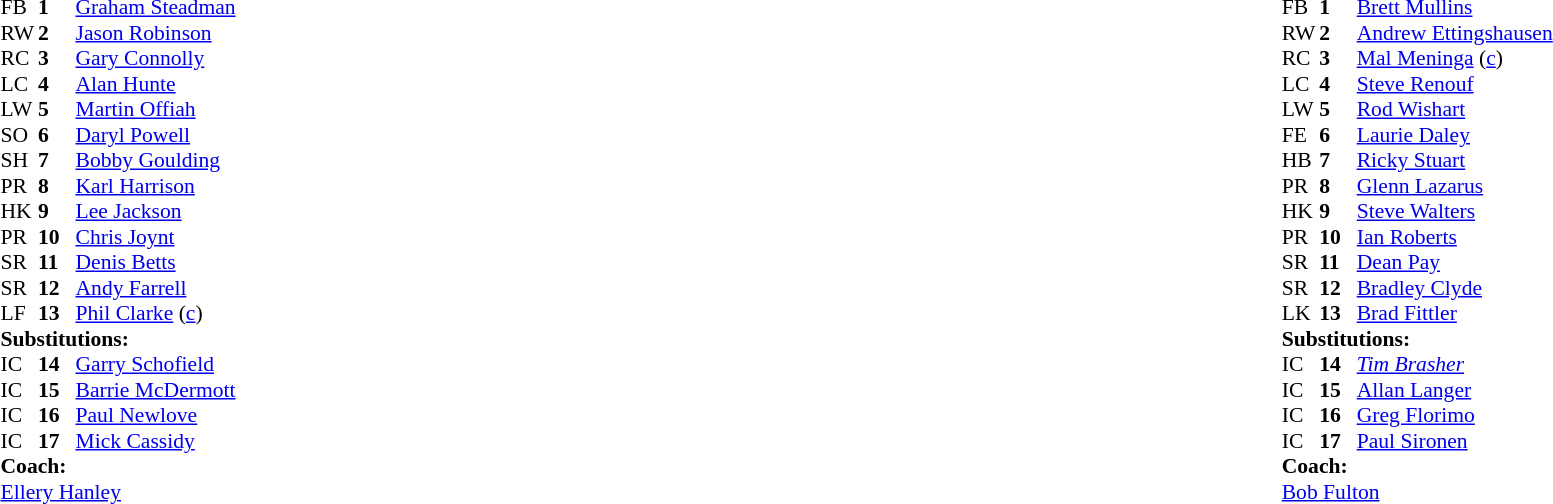<table width="100%">
<tr>
<td valign="top" width="50%"><br><table style="font-size: 90%" cellspacing="0" cellpadding="0">
<tr>
<th width="25"></th>
<th width="25"></th>
</tr>
<tr>
<td>FB</td>
<td><strong>1</strong></td>
<td><a href='#'>Graham Steadman</a></td>
</tr>
<tr>
<td>RW</td>
<td><strong>2</strong></td>
<td><a href='#'>Jason Robinson</a></td>
</tr>
<tr>
<td>RC</td>
<td><strong>3</strong></td>
<td><a href='#'>Gary Connolly</a></td>
</tr>
<tr>
<td>LC</td>
<td><strong>4</strong></td>
<td><a href='#'>Alan Hunte</a></td>
</tr>
<tr>
<td>LW</td>
<td><strong>5</strong></td>
<td><a href='#'>Martin Offiah</a></td>
</tr>
<tr>
<td>SO</td>
<td><strong>6</strong></td>
<td><a href='#'>Daryl Powell</a></td>
</tr>
<tr>
<td>SH</td>
<td><strong>7</strong></td>
<td><a href='#'>Bobby Goulding</a></td>
</tr>
<tr>
<td>PR</td>
<td><strong>8</strong></td>
<td><a href='#'>Karl Harrison</a></td>
</tr>
<tr>
<td>HK</td>
<td><strong>9</strong></td>
<td><a href='#'>Lee Jackson</a></td>
</tr>
<tr>
<td>PR</td>
<td><strong>10</strong></td>
<td><a href='#'>Chris Joynt</a></td>
</tr>
<tr>
<td>SR</td>
<td><strong>11</strong></td>
<td><a href='#'>Denis Betts</a></td>
</tr>
<tr>
<td>SR</td>
<td><strong>12</strong></td>
<td><a href='#'>Andy Farrell</a></td>
</tr>
<tr>
<td>LF</td>
<td><strong>13</strong></td>
<td><a href='#'>Phil Clarke</a> (<a href='#'>c</a>)</td>
</tr>
<tr>
<td colspan=3><strong>Substitutions:</strong></td>
</tr>
<tr>
<td>IC</td>
<td><strong>14</strong></td>
<td><a href='#'>Garry Schofield</a></td>
</tr>
<tr>
<td>IC</td>
<td><strong>15</strong></td>
<td><a href='#'>Barrie McDermott</a></td>
</tr>
<tr>
<td>IC</td>
<td><strong>16</strong></td>
<td><a href='#'>Paul Newlove</a></td>
</tr>
<tr>
<td>IC</td>
<td><strong>17</strong></td>
<td><a href='#'>Mick Cassidy</a></td>
</tr>
<tr>
<td colspan=3><strong>Coach:</strong></td>
</tr>
<tr>
<td colspan="4"> <a href='#'>Ellery Hanley</a></td>
</tr>
</table>
</td>
<td valign="top" width="50%"><br><table style="font-size: 90%" cellspacing="0" cellpadding="0" align="center">
<tr>
<th width="25"></th>
<th width="25"></th>
</tr>
<tr>
<td>FB</td>
<td><strong>1</strong></td>
<td><a href='#'>Brett Mullins</a></td>
</tr>
<tr>
<td>RW</td>
<td><strong>2</strong></td>
<td><a href='#'>Andrew Ettingshausen</a></td>
</tr>
<tr>
<td>RC</td>
<td><strong>3</strong></td>
<td><a href='#'>Mal Meninga</a> (<a href='#'>c</a>)</td>
</tr>
<tr>
<td>LC</td>
<td><strong>4</strong></td>
<td><a href='#'>Steve Renouf</a></td>
</tr>
<tr>
<td>LW</td>
<td><strong>5</strong></td>
<td><a href='#'>Rod Wishart</a></td>
</tr>
<tr>
<td>FE</td>
<td><strong>6</strong></td>
<td><a href='#'>Laurie Daley</a></td>
</tr>
<tr>
<td>HB</td>
<td><strong>7</strong></td>
<td><a href='#'>Ricky Stuart</a></td>
</tr>
<tr>
<td>PR</td>
<td><strong>8</strong></td>
<td><a href='#'>Glenn Lazarus</a></td>
</tr>
<tr>
<td>HK</td>
<td><strong>9</strong></td>
<td><a href='#'>Steve Walters</a></td>
</tr>
<tr>
<td>PR</td>
<td><strong>10</strong></td>
<td><a href='#'>Ian Roberts</a></td>
</tr>
<tr>
<td>SR</td>
<td><strong>11</strong></td>
<td><a href='#'>Dean Pay</a></td>
</tr>
<tr>
<td>SR</td>
<td><strong>12</strong></td>
<td><a href='#'>Bradley Clyde</a></td>
</tr>
<tr>
<td>LK</td>
<td><strong>13</strong></td>
<td><a href='#'>Brad Fittler</a></td>
</tr>
<tr>
<td colspan=3><strong>Substitutions:</strong></td>
</tr>
<tr>
<td>IC</td>
<td><strong>14</strong></td>
<td><em><a href='#'>Tim Brasher</a></em></td>
</tr>
<tr>
<td>IC</td>
<td><strong>15</strong></td>
<td><a href='#'>Allan Langer</a></td>
</tr>
<tr>
<td>IC</td>
<td><strong>16</strong></td>
<td><a href='#'>Greg Florimo</a></td>
</tr>
<tr>
<td>IC</td>
<td><strong>17</strong></td>
<td><a href='#'>Paul Sironen</a></td>
</tr>
<tr>
<td colspan=3><strong>Coach:</strong></td>
</tr>
<tr>
<td colspan="4"> <a href='#'>Bob Fulton</a></td>
</tr>
</table>
</td>
</tr>
</table>
